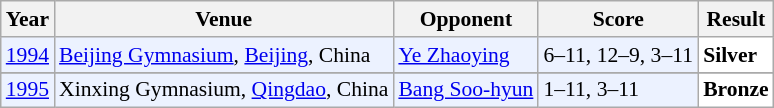<table class="sortable wikitable" style="font-size: 90%;">
<tr>
<th>Year</th>
<th>Venue</th>
<th>Opponent</th>
<th>Score</th>
<th>Result</th>
</tr>
<tr style="background:#ECF2FF">
<td align="center"><a href='#'>1994</a></td>
<td align="left"><a href='#'>Beijing Gymnasium</a>, <a href='#'>Beijing</a>, China</td>
<td align="left"> <a href='#'>Ye Zhaoying</a></td>
<td align="left">6–11, 12–9, 3–11</td>
<td style="text-align:left; background:white"> <strong>Silver</strong></td>
</tr>
<tr>
</tr>
<tr style="background:#ECF2FF">
<td align="center"><a href='#'>1995</a></td>
<td align="left">Xinxing Gymnasium, <a href='#'>Qingdao</a>, China</td>
<td align="left"> <a href='#'>Bang Soo-hyun</a></td>
<td align="left">1–11, 3–11</td>
<td style="text-align:left; background:white"> <strong>Bronze</strong></td>
</tr>
</table>
